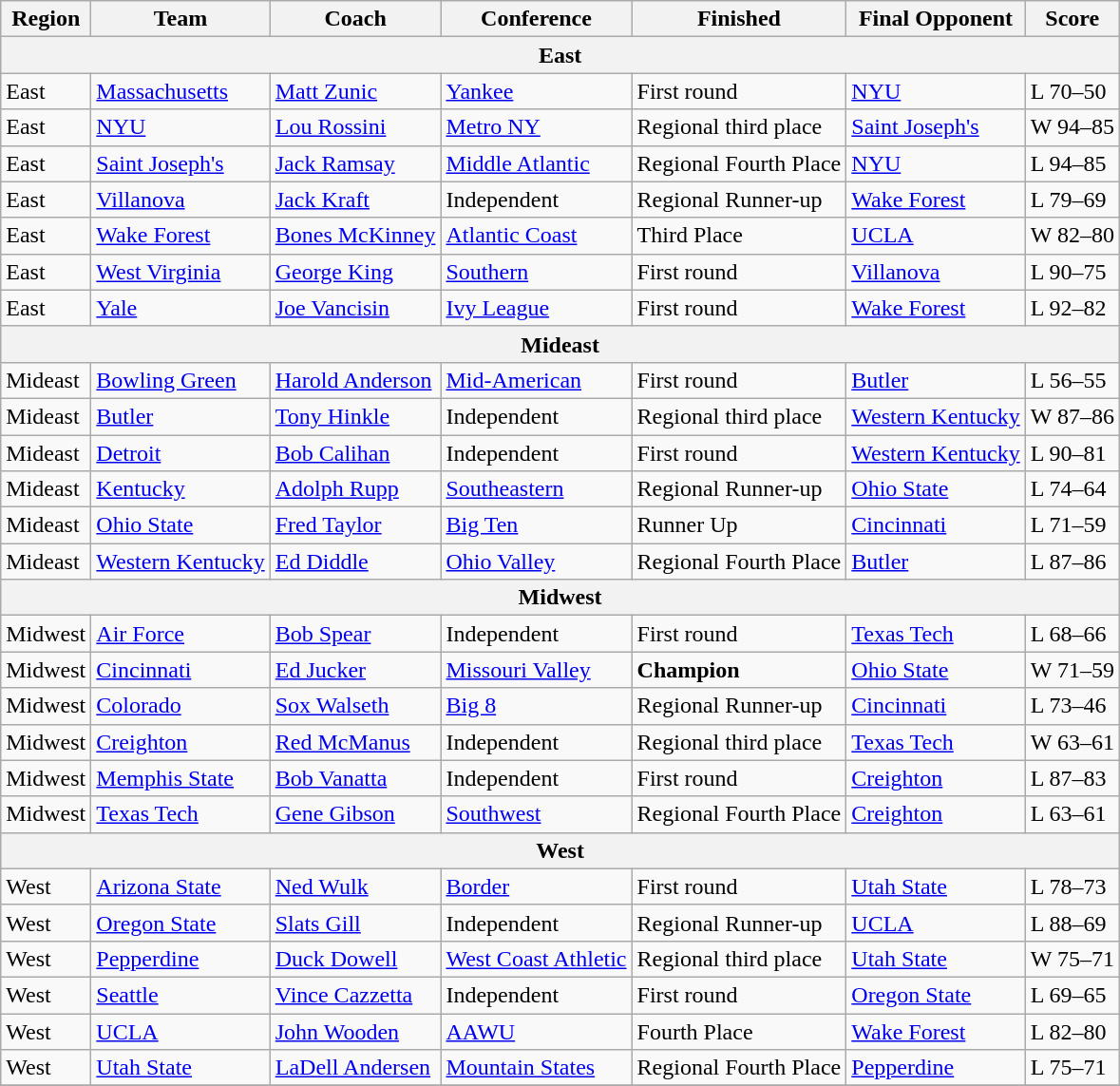<table class=wikitable>
<tr>
<th>Region</th>
<th>Team</th>
<th>Coach</th>
<th>Conference</th>
<th>Finished</th>
<th>Final Opponent</th>
<th>Score</th>
</tr>
<tr>
<th colspan=7>East</th>
</tr>
<tr>
<td>East</td>
<td><a href='#'>Massachusetts</a></td>
<td><a href='#'>Matt Zunic</a></td>
<td><a href='#'>Yankee</a></td>
<td>First round</td>
<td><a href='#'>NYU</a></td>
<td>L 70–50</td>
</tr>
<tr>
<td>East</td>
<td><a href='#'>NYU</a></td>
<td><a href='#'>Lou Rossini</a></td>
<td><a href='#'>Metro NY</a></td>
<td>Regional third place</td>
<td><a href='#'>Saint Joseph's</a></td>
<td>W 94–85</td>
</tr>
<tr>
<td>East</td>
<td><a href='#'>Saint Joseph's</a></td>
<td><a href='#'>Jack Ramsay</a></td>
<td><a href='#'>Middle Atlantic</a></td>
<td>Regional Fourth Place</td>
<td><a href='#'>NYU</a></td>
<td>L 94–85</td>
</tr>
<tr>
<td>East</td>
<td><a href='#'>Villanova</a></td>
<td><a href='#'>Jack Kraft</a></td>
<td>Independent</td>
<td>Regional Runner-up</td>
<td><a href='#'>Wake Forest</a></td>
<td>L 79–69</td>
</tr>
<tr>
<td>East</td>
<td><a href='#'>Wake Forest</a></td>
<td><a href='#'>Bones McKinney</a></td>
<td><a href='#'>Atlantic Coast</a></td>
<td>Third Place</td>
<td><a href='#'>UCLA</a></td>
<td>W 82–80</td>
</tr>
<tr>
<td>East</td>
<td><a href='#'>West Virginia</a></td>
<td><a href='#'>George King</a></td>
<td><a href='#'>Southern</a></td>
<td>First round</td>
<td><a href='#'>Villanova</a></td>
<td>L 90–75</td>
</tr>
<tr>
<td>East</td>
<td><a href='#'>Yale</a></td>
<td><a href='#'>Joe Vancisin</a></td>
<td><a href='#'>Ivy League</a></td>
<td>First round</td>
<td><a href='#'>Wake Forest</a></td>
<td>L 92–82</td>
</tr>
<tr>
<th colspan=7>Mideast</th>
</tr>
<tr>
<td>Mideast</td>
<td><a href='#'>Bowling Green</a></td>
<td><a href='#'>Harold Anderson</a></td>
<td><a href='#'>Mid-American</a></td>
<td>First round</td>
<td><a href='#'>Butler</a></td>
<td>L 56–55</td>
</tr>
<tr>
<td>Mideast</td>
<td><a href='#'>Butler</a></td>
<td><a href='#'>Tony Hinkle</a></td>
<td>Independent</td>
<td>Regional third place</td>
<td><a href='#'>Western Kentucky</a></td>
<td>W 87–86</td>
</tr>
<tr>
<td>Mideast</td>
<td><a href='#'>Detroit</a></td>
<td><a href='#'>Bob Calihan</a></td>
<td>Independent</td>
<td>First round</td>
<td><a href='#'>Western Kentucky</a></td>
<td>L 90–81</td>
</tr>
<tr>
<td>Mideast</td>
<td><a href='#'>Kentucky</a></td>
<td><a href='#'>Adolph Rupp</a></td>
<td><a href='#'>Southeastern</a></td>
<td>Regional Runner-up</td>
<td><a href='#'>Ohio State</a></td>
<td>L 74–64</td>
</tr>
<tr>
<td>Mideast</td>
<td><a href='#'>Ohio State</a></td>
<td><a href='#'>Fred Taylor</a></td>
<td><a href='#'>Big Ten</a></td>
<td>Runner Up</td>
<td><a href='#'>Cincinnati</a></td>
<td>L 71–59</td>
</tr>
<tr>
<td>Mideast</td>
<td><a href='#'>Western Kentucky</a></td>
<td><a href='#'>Ed Diddle</a></td>
<td><a href='#'>Ohio Valley</a></td>
<td>Regional Fourth Place</td>
<td><a href='#'>Butler</a></td>
<td>L 87–86</td>
</tr>
<tr>
<th colspan=7>Midwest</th>
</tr>
<tr>
<td>Midwest</td>
<td><a href='#'>Air Force</a></td>
<td><a href='#'>Bob Spear</a></td>
<td>Independent</td>
<td>First round</td>
<td><a href='#'>Texas Tech</a></td>
<td>L 68–66</td>
</tr>
<tr>
<td>Midwest</td>
<td><a href='#'>Cincinnati</a></td>
<td><a href='#'>Ed Jucker</a></td>
<td><a href='#'>Missouri Valley</a></td>
<td><strong>Champion</strong></td>
<td><a href='#'>Ohio State</a></td>
<td>W 71–59</td>
</tr>
<tr>
<td>Midwest</td>
<td><a href='#'>Colorado</a></td>
<td><a href='#'>Sox Walseth</a></td>
<td><a href='#'>Big 8</a></td>
<td>Regional Runner-up</td>
<td><a href='#'>Cincinnati</a></td>
<td>L 73–46</td>
</tr>
<tr>
<td>Midwest</td>
<td><a href='#'>Creighton</a></td>
<td><a href='#'>Red McManus</a></td>
<td>Independent</td>
<td>Regional third place</td>
<td><a href='#'>Texas Tech</a></td>
<td>W 63–61</td>
</tr>
<tr>
<td>Midwest</td>
<td><a href='#'>Memphis State</a></td>
<td><a href='#'>Bob Vanatta</a></td>
<td>Independent</td>
<td>First round</td>
<td><a href='#'>Creighton</a></td>
<td>L 87–83</td>
</tr>
<tr>
<td>Midwest</td>
<td><a href='#'>Texas Tech</a></td>
<td><a href='#'>Gene Gibson</a></td>
<td><a href='#'>Southwest</a></td>
<td>Regional Fourth Place</td>
<td><a href='#'>Creighton</a></td>
<td>L 63–61</td>
</tr>
<tr>
<th colspan=7>West</th>
</tr>
<tr>
<td>West</td>
<td><a href='#'>Arizona State</a></td>
<td><a href='#'>Ned Wulk</a></td>
<td><a href='#'>Border</a></td>
<td>First round</td>
<td><a href='#'>Utah State</a></td>
<td>L 78–73</td>
</tr>
<tr>
<td>West</td>
<td><a href='#'>Oregon State</a></td>
<td><a href='#'>Slats Gill</a></td>
<td>Independent</td>
<td>Regional Runner-up</td>
<td><a href='#'>UCLA</a></td>
<td>L 88–69</td>
</tr>
<tr>
<td>West</td>
<td><a href='#'>Pepperdine</a></td>
<td><a href='#'>Duck Dowell</a></td>
<td><a href='#'>West Coast Athletic</a></td>
<td>Regional third place</td>
<td><a href='#'>Utah State</a></td>
<td>W 75–71</td>
</tr>
<tr>
<td>West</td>
<td><a href='#'>Seattle</a></td>
<td><a href='#'>Vince Cazzetta</a></td>
<td>Independent</td>
<td>First round</td>
<td><a href='#'>Oregon State</a></td>
<td>L 69–65</td>
</tr>
<tr>
<td>West</td>
<td><a href='#'>UCLA</a></td>
<td><a href='#'>John Wooden</a></td>
<td><a href='#'>AAWU</a></td>
<td>Fourth Place</td>
<td><a href='#'>Wake Forest</a></td>
<td>L 82–80</td>
</tr>
<tr>
<td>West</td>
<td><a href='#'>Utah State</a></td>
<td><a href='#'>LaDell Andersen</a></td>
<td><a href='#'>Mountain States</a></td>
<td>Regional Fourth Place</td>
<td><a href='#'>Pepperdine</a></td>
<td>L 75–71</td>
</tr>
<tr>
</tr>
</table>
